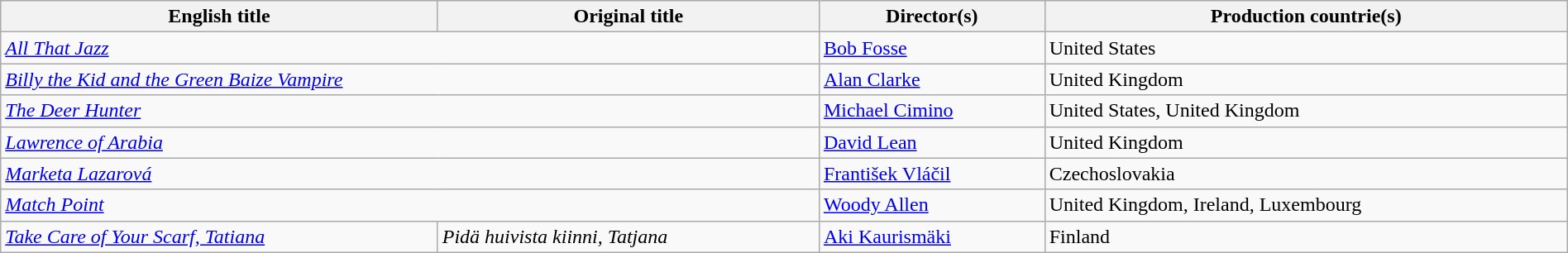<table class="sortable wikitable" style="width:100%; margin-bottom:4px" cellpadding="5">
<tr>
<th scope="col">English title</th>
<th scope="col">Original title</th>
<th scope="col">Director(s)</th>
<th scope="col">Production countrie(s)</th>
</tr>
<tr>
<td colspan="2"><em><a href='#'>All That Jazz</a></em></td>
<td><a href='#'>Bob Fosse</a></td>
<td>United States</td>
</tr>
<tr>
<td colspan="2"><em><a href='#'>Billy the Kid and the Green Baize Vampire</a></em></td>
<td><a href='#'>Alan Clarke</a></td>
<td>United Kingdom</td>
</tr>
<tr>
<td colspan="2"><em><a href='#'>The Deer Hunter</a></em></td>
<td><a href='#'>Michael Cimino</a></td>
<td>United States, United Kingdom</td>
</tr>
<tr>
<td colspan="2"><em><a href='#'>Lawrence of Arabia</a></em></td>
<td><a href='#'>David Lean</a></td>
<td>United Kingdom</td>
</tr>
<tr>
<td colspan="2"><em><a href='#'>Marketa Lazarová</a></em></td>
<td><a href='#'>František Vláčil</a></td>
<td>Czechoslovakia</td>
</tr>
<tr>
<td colspan="2"><em><a href='#'>Match Point</a></em></td>
<td><a href='#'>Woody Allen</a></td>
<td>United Kingdom, Ireland, Luxembourg</td>
</tr>
<tr>
<td><em><a href='#'>Take Care of Your Scarf, Tatiana</a></em></td>
<td><em>Pidä huivista kiinni, Tatjana</em></td>
<td><a href='#'>Aki Kaurismäki</a></td>
<td>Finland</td>
</tr>
</table>
